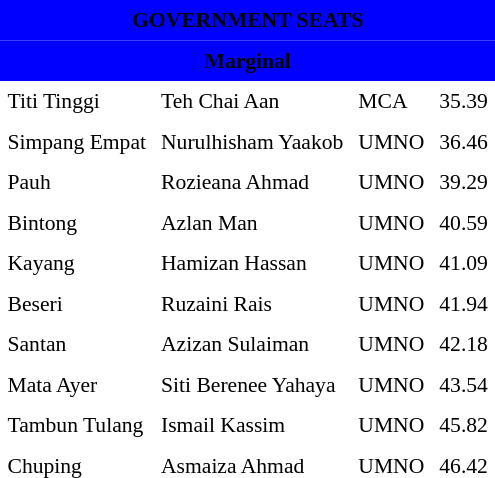<table class="toccolours" cellpadding="5" cellspacing="0" style="float:left; margin-right:.5em; margin-top:.4em; font-size:90%;">
<tr>
<td colspan="4"  style="text-align:center; background:blue;"><span><strong>GOVERNMENT SEATS</strong></span></td>
</tr>
<tr>
<td colspan="4"  style="text-align:center; background:blue;"><span><strong>Marginal</strong></span></td>
</tr>
<tr>
<td>Titi Tinggi</td>
<td>Teh Chai Aan</td>
<td>MCA</td>
<td style="text-align:center;">35.39</td>
</tr>
<tr>
<td>Simpang Empat</td>
<td>Nurulhisham Yaakob</td>
<td>UMNO</td>
<td style="text-align:center;">36.46</td>
</tr>
<tr>
<td>Pauh</td>
<td>Rozieana Ahmad</td>
<td>UMNO</td>
<td style="text-align:center;">39.29</td>
</tr>
<tr>
<td>Bintong</td>
<td>Azlan Man</td>
<td>UMNO</td>
<td style="text-align:center;">40.59</td>
</tr>
<tr>
<td>Kayang</td>
<td>Hamizan Hassan</td>
<td>UMNO</td>
<td style="text-align:center;">41.09</td>
</tr>
<tr>
<td>Beseri</td>
<td>Ruzaini Rais</td>
<td>UMNO</td>
<td style="text-align:center;">41.94</td>
</tr>
<tr>
<td>Santan</td>
<td>Azizan Sulaiman</td>
<td>UMNO</td>
<td style="text-align:center;">42.18</td>
</tr>
<tr>
<td>Mata Ayer</td>
<td>Siti Berenee Yahaya</td>
<td>UMNO</td>
<td style="text-align:center;">43.54</td>
</tr>
<tr>
<td>Tambun Tulang</td>
<td>Ismail Kassim</td>
<td>UMNO</td>
<td style="text-align:center;">45.82</td>
</tr>
<tr>
<td>Chuping</td>
<td>Asmaiza Ahmad</td>
<td>UMNO</td>
<td style="text-align:center;">46.42</td>
</tr>
</table>
